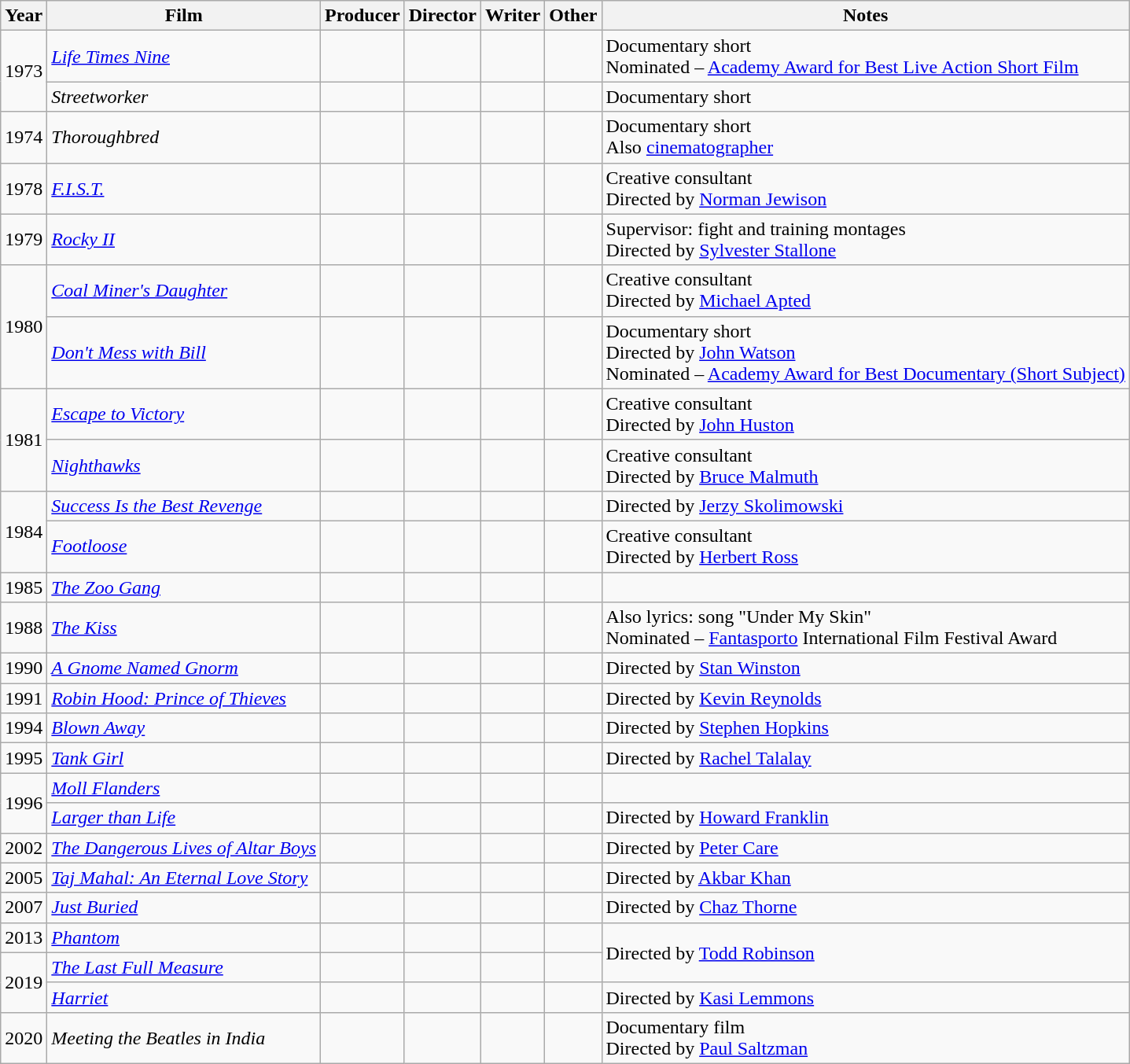<table class="wikitable">
<tr>
<th>Year</th>
<th>Film</th>
<th>Producer</th>
<th>Director</th>
<th>Writer</th>
<th>Other</th>
<th>Notes</th>
</tr>
<tr>
<td rowspan="2">1973</td>
<td><em><a href='#'>Life Times Nine</a></em></td>
<td></td>
<td></td>
<td></td>
<td></td>
<td>Documentary short<br>Nominated – <a href='#'>Academy Award for Best Live Action Short Film</a></td>
</tr>
<tr>
<td><em>Streetworker</em></td>
<td></td>
<td></td>
<td></td>
<td></td>
<td>Documentary short</td>
</tr>
<tr>
<td>1974</td>
<td><em>Thoroughbred</em></td>
<td></td>
<td></td>
<td></td>
<td></td>
<td>Documentary short<br>Also <a href='#'>cinematographer</a></td>
</tr>
<tr>
<td>1978</td>
<td><em><a href='#'>F.I.S.T.</a></em></td>
<td></td>
<td></td>
<td></td>
<td></td>
<td>Creative consultant<br>Directed by <a href='#'>Norman Jewison</a></td>
</tr>
<tr>
<td>1979</td>
<td><em><a href='#'>Rocky II</a></em></td>
<td></td>
<td></td>
<td></td>
<td></td>
<td>Supervisor: fight and training montages<br>Directed by <a href='#'>Sylvester Stallone</a></td>
</tr>
<tr>
<td rowspan="2">1980</td>
<td><em><a href='#'>Coal Miner's Daughter</a></em></td>
<td></td>
<td></td>
<td></td>
<td></td>
<td>Creative consultant<br>Directed by <a href='#'>Michael Apted</a></td>
</tr>
<tr>
<td><em><a href='#'>Don't Mess with Bill</a></em></td>
<td></td>
<td></td>
<td></td>
<td></td>
<td>Documentary short<br>Directed by <a href='#'>John Watson</a><br>Nominated – <a href='#'>Academy Award for Best Documentary (Short Subject)</a></td>
</tr>
<tr>
<td rowspan="2">1981</td>
<td><em><a href='#'>Escape to Victory</a></em></td>
<td></td>
<td></td>
<td></td>
<td></td>
<td>Creative consultant<br>Directed by <a href='#'>John Huston</a></td>
</tr>
<tr>
<td><em><a href='#'>Nighthawks</a></em></td>
<td></td>
<td></td>
<td></td>
<td></td>
<td>Creative consultant<br>Directed by <a href='#'>Bruce Malmuth</a></td>
</tr>
<tr>
<td rowspan="2">1984</td>
<td><em><a href='#'>Success Is the Best Revenge</a></em></td>
<td></td>
<td></td>
<td></td>
<td></td>
<td>Directed by <a href='#'>Jerzy Skolimowski</a></td>
</tr>
<tr>
<td><em><a href='#'>Footloose</a></em></td>
<td></td>
<td></td>
<td></td>
<td></td>
<td>Creative consultant<br>Directed by <a href='#'>Herbert Ross</a></td>
</tr>
<tr>
<td>1985</td>
<td><em><a href='#'>The Zoo Gang</a></em></td>
<td></td>
<td></td>
<td></td>
<td></td>
<td></td>
</tr>
<tr>
<td>1988</td>
<td><em><a href='#'>The Kiss</a></em></td>
<td></td>
<td></td>
<td></td>
<td></td>
<td>Also lyrics: song "Under My Skin"<br>Nominated – <a href='#'>Fantasporto</a> International Film Festival Award</td>
</tr>
<tr>
<td>1990</td>
<td><em><a href='#'>A Gnome Named Gnorm</a></em></td>
<td></td>
<td></td>
<td></td>
<td></td>
<td>Directed by <a href='#'>Stan Winston</a></td>
</tr>
<tr>
<td>1991</td>
<td><em><a href='#'>Robin Hood: Prince of Thieves</a></em></td>
<td></td>
<td></td>
<td></td>
<td></td>
<td>Directed by <a href='#'>Kevin Reynolds</a></td>
</tr>
<tr>
<td>1994</td>
<td><em><a href='#'>Blown Away</a></em></td>
<td></td>
<td></td>
<td></td>
<td></td>
<td>Directed by <a href='#'>Stephen Hopkins</a></td>
</tr>
<tr>
<td>1995</td>
<td><em><a href='#'>Tank Girl</a></em></td>
<td></td>
<td></td>
<td></td>
<td></td>
<td>Directed by <a href='#'>Rachel Talalay</a></td>
</tr>
<tr>
<td rowspan="2">1996</td>
<td><em><a href='#'>Moll Flanders</a></em></td>
<td></td>
<td></td>
<td></td>
<td></td>
<td></td>
</tr>
<tr>
<td><em><a href='#'>Larger than Life</a></em></td>
<td></td>
<td></td>
<td></td>
<td></td>
<td>Directed by <a href='#'>Howard Franklin</a></td>
</tr>
<tr>
<td>2002</td>
<td><em><a href='#'>The Dangerous Lives of Altar Boys</a></em></td>
<td></td>
<td></td>
<td></td>
<td></td>
<td>Directed by <a href='#'>Peter Care</a></td>
</tr>
<tr>
<td>2005</td>
<td><em><a href='#'>Taj Mahal: An Eternal Love Story</a></em></td>
<td></td>
<td></td>
<td></td>
<td></td>
<td>Directed by <a href='#'>Akbar Khan</a></td>
</tr>
<tr>
<td>2007</td>
<td><em><a href='#'>Just Buried</a></em></td>
<td></td>
<td></td>
<td></td>
<td></td>
<td>Directed by <a href='#'>Chaz Thorne</a></td>
</tr>
<tr>
<td>2013</td>
<td><em><a href='#'>Phantom</a></em></td>
<td></td>
<td></td>
<td></td>
<td></td>
<td rowspan="2">Directed by <a href='#'>Todd Robinson</a></td>
</tr>
<tr>
<td rowspan="2">2019</td>
<td><em><a href='#'>The Last Full Measure</a></em></td>
<td></td>
<td></td>
<td></td>
<td></td>
</tr>
<tr>
<td><em><a href='#'>Harriet</a></em></td>
<td></td>
<td></td>
<td></td>
<td></td>
<td>Directed by <a href='#'>Kasi Lemmons</a></td>
</tr>
<tr>
<td>2020</td>
<td><em>Meeting the Beatles in India</em></td>
<td></td>
<td></td>
<td></td>
<td></td>
<td>Documentary film<br>Directed by <a href='#'>Paul Saltzman</a></td>
</tr>
</table>
